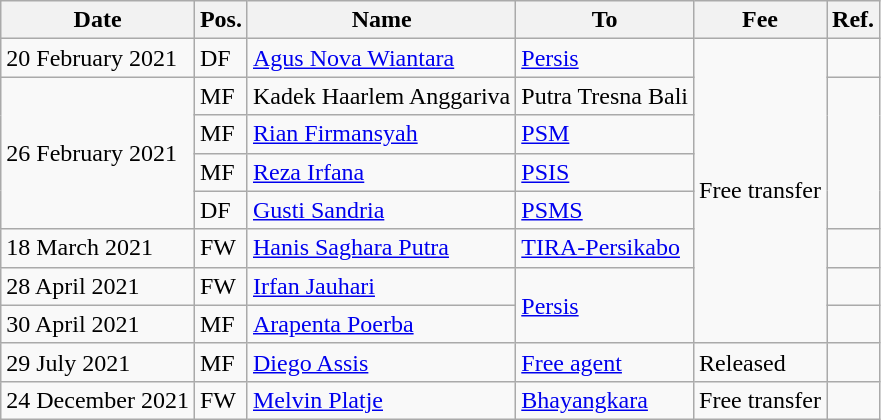<table class="wikitable">
<tr>
<th>Date</th>
<th>Pos.</th>
<th>Name</th>
<th>To</th>
<th>Fee</th>
<th>Ref.</th>
</tr>
<tr>
<td>20 February 2021</td>
<td>DF</td>
<td> <a href='#'>Agus Nova Wiantara</a></td>
<td><a href='#'>Persis</a></td>
<td rowspan="8">Free transfer</td>
<td></td>
</tr>
<tr>
<td rowspan="4">26 February 2021</td>
<td>MF</td>
<td> Kadek Haarlem Anggariva</td>
<td>Putra Tresna Bali</td>
<td rowspan="4"></td>
</tr>
<tr>
<td>MF</td>
<td> <a href='#'>Rian Firmansyah</a></td>
<td><a href='#'>PSM</a></td>
</tr>
<tr>
<td>MF</td>
<td> <a href='#'>Reza Irfana</a></td>
<td><a href='#'>PSIS</a></td>
</tr>
<tr>
<td>DF</td>
<td> <a href='#'>Gusti Sandria</a></td>
<td><a href='#'>PSMS</a></td>
</tr>
<tr>
<td>18 March 2021</td>
<td>FW</td>
<td> <a href='#'>Hanis Saghara Putra</a></td>
<td><a href='#'>TIRA-Persikabo</a></td>
<td></td>
</tr>
<tr>
<td>28 April 2021</td>
<td>FW</td>
<td> <a href='#'>Irfan Jauhari</a></td>
<td rowspan="2"><a href='#'>Persis</a></td>
<td></td>
</tr>
<tr>
<td>30 April 2021</td>
<td>MF</td>
<td> <a href='#'>Arapenta Poerba</a></td>
<td></td>
</tr>
<tr>
<td>29 July 2021</td>
<td>MF</td>
<td> <a href='#'>Diego Assis</a></td>
<td><a href='#'>Free agent</a></td>
<td>Released</td>
<td></td>
</tr>
<tr>
<td>24 December 2021</td>
<td>FW</td>
<td> <a href='#'>Melvin Platje</a></td>
<td><a href='#'>Bhayangkara</a></td>
<td>Free transfer</td>
<td></td>
</tr>
</table>
